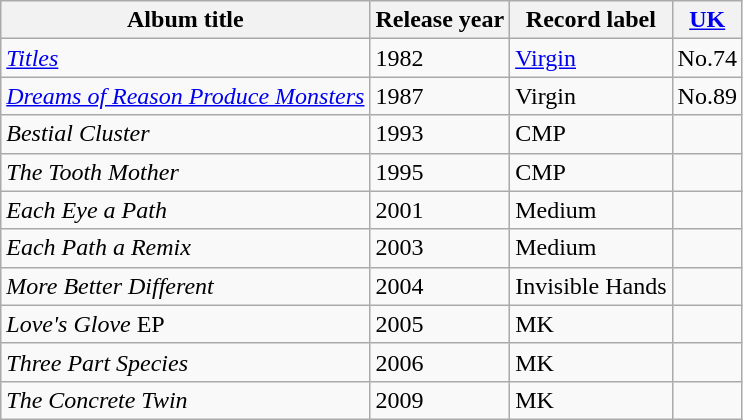<table class="wikitable">
<tr>
<th>Album title</th>
<th>Release year</th>
<th>Record label</th>
<th><a href='#'>UK</a></th>
</tr>
<tr>
<td><em><a href='#'>Titles</a></em></td>
<td>1982</td>
<td><a href='#'>Virgin</a></td>
<td>No.74</td>
</tr>
<tr>
<td><em><a href='#'>Dreams of Reason Produce Monsters</a></em></td>
<td>1987</td>
<td>Virgin</td>
<td>No.89</td>
</tr>
<tr>
<td><em>Bestial Cluster</em></td>
<td>1993</td>
<td>CMP</td>
<td></td>
</tr>
<tr>
<td><em>The Tooth Mother</em></td>
<td>1995</td>
<td>CMP</td>
<td></td>
</tr>
<tr>
<td><em>Each Eye a Path</em></td>
<td>2001</td>
<td>Medium</td>
<td></td>
</tr>
<tr>
<td><em>Each Path a Remix</em></td>
<td>2003</td>
<td>Medium</td>
<td></td>
</tr>
<tr>
<td><em>More Better Different</em></td>
<td>2004</td>
<td>Invisible Hands</td>
<td></td>
</tr>
<tr>
<td><em>Love's Glove</em> EP</td>
<td>2005</td>
<td>MK</td>
<td></td>
</tr>
<tr>
<td><em>Three Part Species</em></td>
<td>2006</td>
<td>MK</td>
<td></td>
</tr>
<tr>
<td><em>The Concrete Twin</em></td>
<td>2009</td>
<td>MK</td>
<td></td>
</tr>
</table>
